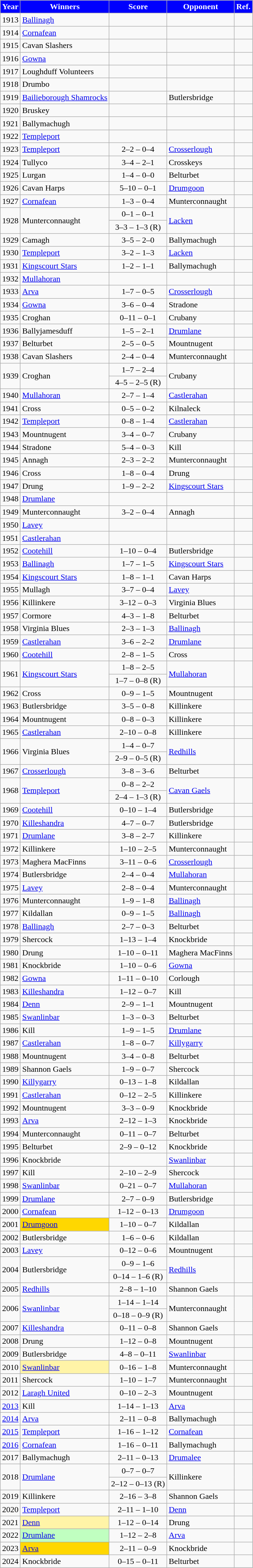<table class="wikitable" style="text-align:center;">
<tr>
<th style="background:blue;color:white;">Year</th>
<th style="background:blue;color:white;">Winners</th>
<th style="background:blue;color:white;">Score</th>
<th style="background:blue;color:white;">Opponent</th>
<th style="background:blue;color:white;">Ref.</th>
</tr>
<tr>
<td>1913</td>
<td style="text-align:left"><a href='#'>Ballinagh</a></td>
<td></td>
<td style="text-align:left"></td>
<td></td>
</tr>
<tr>
<td>1914</td>
<td style="text-align:left"><a href='#'>Cornafean</a></td>
<td></td>
<td style="text-align:left"></td>
<td></td>
</tr>
<tr>
<td>1915</td>
<td style="text-align:left">Cavan Slashers</td>
<td></td>
<td style="text-align:left"></td>
<td></td>
</tr>
<tr>
<td>1916</td>
<td style="text-align:left"><a href='#'>Gowna</a></td>
<td></td>
<td style="text-align:left"></td>
<td></td>
</tr>
<tr>
<td>1917</td>
<td style="text-align:left">Loughduff Volunteers</td>
<td></td>
<td style="text-align:left"></td>
<td></td>
</tr>
<tr>
<td>1918</td>
<td style="text-align:left">Drumbo</td>
<td></td>
<td style="text-align:left"></td>
<td></td>
</tr>
<tr>
<td>1919</td>
<td style="text-align:left"><a href='#'>Bailieborough Shamrocks</a></td>
<td></td>
<td style="text-align:left">Butlersbridge</td>
<td></td>
</tr>
<tr>
<td>1920</td>
<td style="text-align:left">Bruskey</td>
<td></td>
<td style="text-align:left"></td>
<td></td>
</tr>
<tr>
<td>1921</td>
<td style="text-align:left">Ballymachugh</td>
<td></td>
<td style="text-align:left"></td>
<td></td>
</tr>
<tr>
<td>1922</td>
<td style="text-align:left"><a href='#'>Templeport</a></td>
<td></td>
<td style="text-align:left"></td>
<td></td>
</tr>
<tr>
<td>1923</td>
<td style="text-align:left"><a href='#'>Templeport</a></td>
<td>2–2 – 0–4</td>
<td style="text-align:left"><a href='#'>Crosserlough</a></td>
<td></td>
</tr>
<tr>
<td>1924</td>
<td style="text-align:left">Tullyco</td>
<td>3–4 – 2–1</td>
<td style="text-align:left">Crosskeys</td>
<td></td>
</tr>
<tr>
<td>1925</td>
<td style="text-align:left">Lurgan</td>
<td>1–4 – 0–0</td>
<td style="text-align:left">Belturbet</td>
<td></td>
</tr>
<tr>
<td>1926</td>
<td style="text-align:left">Cavan Harps</td>
<td>5–10 – 0–1</td>
<td style="text-align:left"><a href='#'>Drumgoon</a></td>
<td></td>
</tr>
<tr>
<td>1927</td>
<td style="text-align:left"><a href='#'>Cornafean</a></td>
<td>1–3 – 0–4</td>
<td style="text-align:left">Munterconnaught</td>
<td></td>
</tr>
<tr>
<td rowspan="2">1928</td>
<td rowspan="2" style="text-align:left">Munterconnaught</td>
<td>0–1 – 0–1</td>
<td rowspan="2" style="text-align:left"><a href='#'>Lacken</a></td>
<td rowspan="2"></td>
</tr>
<tr>
<td>3–3 – 1–3 (R)</td>
</tr>
<tr>
<td>1929</td>
<td style="text-align:left">Camagh</td>
<td>3–5 – 2–0</td>
<td style="text-align:left">Ballymachugh</td>
<td></td>
</tr>
<tr>
<td>1930</td>
<td style="text-align:left"><a href='#'>Templeport</a></td>
<td>3–2 – 1–3</td>
<td style="text-align:left"><a href='#'>Lacken</a></td>
<td></td>
</tr>
<tr>
<td>1931</td>
<td style="text-align:left"><a href='#'>Kingscourt Stars</a></td>
<td>1–2 – 1–1</td>
<td style="text-align:left">Ballymachugh</td>
<td></td>
</tr>
<tr>
<td>1932</td>
<td style="text-align:left"><a href='#'>Mullahoran</a></td>
<td></td>
<td style="text-align:left"></td>
<td></td>
</tr>
<tr>
<td>1933</td>
<td style="text-align:left"><a href='#'>Arva</a></td>
<td>1–7 – 0–5</td>
<td style="text-align:left"><a href='#'>Crosserlough</a></td>
<td></td>
</tr>
<tr>
<td>1934</td>
<td style="text-align:left"><a href='#'>Gowna</a></td>
<td>3–6 – 0–4</td>
<td style="text-align:left">Stradone</td>
<td></td>
</tr>
<tr>
<td>1935</td>
<td style="text-align:left">Croghan</td>
<td>0–11 – 0–1</td>
<td style="text-align:left">Crubany</td>
<td></td>
</tr>
<tr>
<td>1936</td>
<td style="text-align:left">Ballyjamesduff</td>
<td>1–5 – 2–1</td>
<td style="text-align:left"><a href='#'>Drumlane</a></td>
<td></td>
</tr>
<tr>
<td>1937</td>
<td style="text-align:left">Belturbet</td>
<td>2–5 – 0–5</td>
<td style="text-align:left">Mountnugent</td>
<td></td>
</tr>
<tr>
<td>1938</td>
<td style="text-align:left">Cavan Slashers</td>
<td>2–4 – 0–4</td>
<td style="text-align:left">Munterconnaught</td>
<td></td>
</tr>
<tr>
<td rowspan="2">1939</td>
<td rowspan="2" style="text-align:left">Croghan</td>
<td>1–7 – 2–4</td>
<td rowspan="2" style="text-align:left">Crubany</td>
<td rowspan="2"></td>
</tr>
<tr>
<td>4–5 – 2–5 (R)</td>
</tr>
<tr>
<td>1940</td>
<td style="text-align:left"><a href='#'>Mullahoran</a></td>
<td>2–7 – 1–4</td>
<td style="text-align:left"><a href='#'>Castlerahan</a></td>
<td></td>
</tr>
<tr>
<td>1941</td>
<td style="text-align:left">Cross</td>
<td>0–5 – 0–2</td>
<td style="text-align:left">Kilnaleck</td>
<td></td>
</tr>
<tr>
<td>1942</td>
<td style="text-align:left"><a href='#'>Templeport</a></td>
<td>0–8 – 1–4</td>
<td style="text-align:left"><a href='#'>Castlerahan</a></td>
<td></td>
</tr>
<tr>
<td>1943</td>
<td style="text-align:left">Mountnugent</td>
<td>3–4 – 0–7</td>
<td style="text-align:left">Crubany</td>
<td></td>
</tr>
<tr>
<td>1944</td>
<td style="text-align:left">Stradone</td>
<td>5–4 – 0–3</td>
<td style="text-align:left">Kill</td>
<td></td>
</tr>
<tr>
<td>1945</td>
<td style="text-align:left">Annagh</td>
<td>2–3 – 2–2</td>
<td style="text-align:left">Munterconnaught</td>
<td></td>
</tr>
<tr>
<td>1946</td>
<td style="text-align:left">Cross</td>
<td>1–8 – 0–4</td>
<td style="text-align:left">Drung</td>
<td></td>
</tr>
<tr>
<td>1947</td>
<td style="text-align:left">Drung</td>
<td>1–9 – 2–2</td>
<td style="text-align:left"><a href='#'>Kingscourt Stars</a></td>
<td></td>
</tr>
<tr>
<td>1948</td>
<td style="text-align:left"><a href='#'>Drumlane</a></td>
<td></td>
<td style="text-align:left"></td>
<td></td>
</tr>
<tr>
<td>1949</td>
<td style="text-align:left">Munterconnaught</td>
<td>3–2 – 0–4</td>
<td style="text-align:left">Annagh</td>
<td></td>
</tr>
<tr>
<td>1950</td>
<td style="text-align:left"><a href='#'>Lavey</a></td>
<td></td>
<td style="text-align:left"></td>
<td></td>
</tr>
<tr>
<td>1951</td>
<td style="text-align:left"><a href='#'>Castlerahan</a></td>
<td></td>
<td style="text-align:left"></td>
<td></td>
</tr>
<tr>
<td>1952</td>
<td style="text-align:left"><a href='#'>Cootehill</a></td>
<td>1–10 – 0–4</td>
<td style="text-align:left">Butlersbridge</td>
<td></td>
</tr>
<tr>
<td>1953</td>
<td style="text-align:left"><a href='#'>Ballinagh</a></td>
<td>1–7 – 1–5</td>
<td style="text-align:left"><a href='#'>Kingscourt Stars</a></td>
<td></td>
</tr>
<tr>
<td>1954</td>
<td style="text-align:left"><a href='#'>Kingscourt Stars</a></td>
<td>1–8 – 1–1</td>
<td style="text-align:left">Cavan Harps</td>
<td></td>
</tr>
<tr>
<td>1955</td>
<td style="text-align:left">Mullagh</td>
<td>3–7 – 0–4</td>
<td style="text-align:left"><a href='#'>Lavey</a></td>
<td></td>
</tr>
<tr>
<td>1956</td>
<td style="text-align:left">Killinkere</td>
<td>3–12 – 0–3</td>
<td style="text-align:left">Virginia Blues</td>
<td></td>
</tr>
<tr>
<td>1957</td>
<td style="text-align:left">Cormore</td>
<td>4–3 – 1–8</td>
<td style="text-align:left">Belturbet</td>
<td></td>
</tr>
<tr>
<td>1958</td>
<td style="text-align:left">Virginia Blues</td>
<td>2–3 – 1–3</td>
<td style="text-align:left"><a href='#'>Ballinagh</a></td>
<td></td>
</tr>
<tr>
<td>1959</td>
<td style="text-align:left"><a href='#'>Castlerahan</a></td>
<td>3–6 – 2–2</td>
<td style="text-align:left"><a href='#'>Drumlane</a></td>
<td></td>
</tr>
<tr>
<td>1960</td>
<td style="text-align:left"><a href='#'>Cootehill</a></td>
<td>2–8 – 1–5</td>
<td style="text-align:left">Cross</td>
<td></td>
</tr>
<tr>
<td rowspan="2">1961</td>
<td rowspan="2" style="text-align:left"><a href='#'>Kingscourt Stars</a></td>
<td>1–8 – 2–5</td>
<td rowspan="2" style="text-align:left"><a href='#'>Mullahoran</a></td>
<td rowspan="2"></td>
</tr>
<tr>
<td>1–7 – 0–8 (R)</td>
</tr>
<tr>
<td>1962</td>
<td style="text-align:left">Cross</td>
<td>0–9 – 1–5</td>
<td style="text-align:left">Mountnugent</td>
<td></td>
</tr>
<tr>
<td>1963</td>
<td style="text-align:left">Butlersbridge</td>
<td>3–5 – 0–8</td>
<td style="text-align:left">Killinkere</td>
<td></td>
</tr>
<tr>
<td>1964</td>
<td style="text-align:left">Mountnugent</td>
<td>0–8 – 0–3</td>
<td style="text-align:left">Killinkere</td>
<td></td>
</tr>
<tr>
<td>1965</td>
<td style="text-align:left"><a href='#'>Castlerahan</a></td>
<td>2–10 – 0–8</td>
<td style="text-align:left">Killinkere</td>
<td></td>
</tr>
<tr>
<td rowspan="2">1966</td>
<td rowspan="2" style="text-align:left">Virginia Blues</td>
<td>1–4 – 0–7</td>
<td rowspan="2" style="text-align:left"><a href='#'>Redhills</a></td>
<td rowspan="2"></td>
</tr>
<tr>
<td>2–9 – 0–5 (R)</td>
</tr>
<tr>
<td>1967</td>
<td style="text-align:left"><a href='#'>Crosserlough</a></td>
<td>3–8 – 3–6</td>
<td style="text-align:left">Belturbet</td>
<td></td>
</tr>
<tr>
<td rowspan="2">1968</td>
<td rowspan="2" style="text-align:left"><a href='#'>Templeport</a></td>
<td>0–8 – 2–2</td>
<td rowspan="2" style="text-align:left"><a href='#'>Cavan Gaels</a></td>
<td rowspan="2"></td>
</tr>
<tr>
<td>2–4 – 1–3 (R)</td>
</tr>
<tr>
<td>1969</td>
<td style="text-align:left"><a href='#'>Cootehill</a></td>
<td>0–10 – 1–4</td>
<td style="text-align:left">Butlersbridge</td>
<td></td>
</tr>
<tr>
<td>1970</td>
<td style="text-align:left"><a href='#'>Killeshandra</a></td>
<td>4–7 – 0–7</td>
<td style="text-align:left">Butlersbridge</td>
<td></td>
</tr>
<tr>
<td>1971</td>
<td style="text-align:left"><a href='#'>Drumlane</a></td>
<td>3–8 – 2–7</td>
<td style="text-align:left">Killinkere</td>
<td></td>
</tr>
<tr>
<td>1972</td>
<td style="text-align:left">Killinkere</td>
<td>1–10 – 2–5</td>
<td style="text-align:left">Munterconnaught</td>
<td></td>
</tr>
<tr>
<td>1973</td>
<td style="text-align:left">Maghera MacFinns</td>
<td>3–11 – 0–6</td>
<td style="text-align:left"><a href='#'>Crosserlough</a></td>
<td></td>
</tr>
<tr>
<td>1974</td>
<td style="text-align:left">Butlersbridge</td>
<td>2–4 – 0–4</td>
<td style="text-align:left"><a href='#'>Mullahoran</a></td>
<td></td>
</tr>
<tr>
<td>1975</td>
<td style="text-align:left"><a href='#'>Lavey</a></td>
<td>2–8 – 0–4</td>
<td style="text-align:left">Munterconnaught</td>
<td></td>
</tr>
<tr>
<td>1976</td>
<td style="text-align:left">Munterconnaught</td>
<td>1–9 – 1–8</td>
<td style="text-align:left"><a href='#'>Ballinagh</a></td>
<td></td>
</tr>
<tr>
<td>1977</td>
<td style="text-align:left">Kildallan</td>
<td>0–9 – 1–5</td>
<td style="text-align:left"><a href='#'>Ballinagh</a></td>
<td></td>
</tr>
<tr>
<td>1978</td>
<td style="text-align:left"><a href='#'>Ballinagh</a></td>
<td>2–7 – 0–3</td>
<td style="text-align:left">Belturbet</td>
<td></td>
</tr>
<tr>
<td>1979</td>
<td style="text-align:left">Shercock</td>
<td>1–13 – 1–4</td>
<td style="text-align:left">Knockbride</td>
<td></td>
</tr>
<tr>
<td>1980</td>
<td style="text-align:left">Drung</td>
<td>1–10 – 0–11</td>
<td style="text-align:left">Maghera MacFinns</td>
<td></td>
</tr>
<tr>
<td>1981</td>
<td style="text-align:left">Knockbride</td>
<td>1–10 – 0–6</td>
<td style="text-align:left"><a href='#'>Gowna</a></td>
<td></td>
</tr>
<tr>
<td>1982</td>
<td style="text-align:left"><a href='#'>Gowna</a></td>
<td>1–11 – 0–10</td>
<td style="text-align:left">Corlough</td>
<td></td>
</tr>
<tr>
<td>1983</td>
<td style="text-align:left"><a href='#'>Killeshandra</a></td>
<td>1–12 – 0–7</td>
<td style="text-align:left">Kill</td>
<td></td>
</tr>
<tr>
<td>1984</td>
<td style="text-align:left"><a href='#'>Denn</a></td>
<td>2–9 – 1–1</td>
<td style="text-align:left">Mountnugent</td>
<td></td>
</tr>
<tr>
<td>1985</td>
<td style="text-align:left"><a href='#'>Swanlinbar</a></td>
<td>1–3 – 0–3</td>
<td style="text-align:left">Belturbet</td>
<td></td>
</tr>
<tr>
<td>1986</td>
<td style="text-align:left">Kill</td>
<td>1–9 – 1–5</td>
<td style="text-align:left"><a href='#'>Drumlane</a></td>
<td></td>
</tr>
<tr>
<td>1987</td>
<td style="text-align:left"><a href='#'>Castlerahan</a></td>
<td>1–8 – 0–7</td>
<td style="text-align:left"><a href='#'>Killygarry</a></td>
<td></td>
</tr>
<tr>
<td>1988</td>
<td style="text-align:left">Mountnugent</td>
<td>3–4 – 0–8</td>
<td style="text-align:left">Belturbet</td>
<td></td>
</tr>
<tr>
<td>1989</td>
<td style="text-align:left">Shannon Gaels</td>
<td>1–9 – 0–7</td>
<td style="text-align:left">Shercock</td>
<td></td>
</tr>
<tr>
<td>1990</td>
<td style="text-align:left"><a href='#'>Killygarry</a></td>
<td>0–13 – 1–8</td>
<td style="text-align:left">Kildallan</td>
<td></td>
</tr>
<tr>
<td>1991</td>
<td style="text-align:left"><a href='#'>Castlerahan</a></td>
<td>0–12 – 2–5</td>
<td style="text-align:left">Killinkere</td>
<td></td>
</tr>
<tr>
<td>1992</td>
<td style="text-align:left">Mountnugent</td>
<td>3–3 – 0–9</td>
<td style="text-align:left">Knockbride</td>
<td></td>
</tr>
<tr>
<td>1993</td>
<td style="text-align:left"><a href='#'>Arva</a></td>
<td>2–12 – 1–3</td>
<td style="text-align:left">Knockbride</td>
<td></td>
</tr>
<tr>
<td>1994</td>
<td style="text-align:left">Munterconnaught</td>
<td>0–11 – 0–7</td>
<td style="text-align:left">Belturbet</td>
<td></td>
</tr>
<tr>
<td>1995</td>
<td style="text-align:left">Belturbet</td>
<td>2–9 – 0–12</td>
<td style="text-align:left">Knockbride</td>
<td></td>
</tr>
<tr>
<td>1996</td>
<td style="text-align:left">Knockbride</td>
<td></td>
<td style="text-align:left"><a href='#'>Swanlinbar</a></td>
<td></td>
</tr>
<tr>
<td>1997</td>
<td style="text-align:left">Kill</td>
<td>2–10 – 2–9</td>
<td style="text-align:left">Shercock</td>
<td></td>
</tr>
<tr>
<td>1998</td>
<td style="text-align:left"><a href='#'>Swanlinbar</a></td>
<td>0–21 – 0–7</td>
<td style="text-align:left"><a href='#'>Mullahoran</a></td>
<td></td>
</tr>
<tr>
<td>1999</td>
<td style="text-align:left"><a href='#'>Drumlane</a></td>
<td>2–7 – 0–9</td>
<td style="text-align:left">Butlersbridge</td>
<td></td>
</tr>
<tr>
<td>2000</td>
<td style="text-align:left"><a href='#'>Cornafean</a></td>
<td>1–12 – 0–13</td>
<td style="text-align:left"><a href='#'>Drumgoon</a></td>
<td></td>
</tr>
<tr>
<td>2001</td>
<td style="text-align:left; background-color:#FFD700"><a href='#'>Drumgoon</a> </td>
<td>1–10 – 0–7</td>
<td style="text-align:left">Kildallan</td>
<td></td>
</tr>
<tr>
<td>2002</td>
<td style="text-align:left">Butlersbridge</td>
<td>1–6 – 0–6</td>
<td style="text-align:left">Kildallan</td>
<td></td>
</tr>
<tr>
<td>2003</td>
<td style="text-align:left"><a href='#'>Lavey</a></td>
<td>0–12 – 0–6</td>
<td style="text-align:left">Mountnugent</td>
<td></td>
</tr>
<tr>
<td rowspan="2">2004</td>
<td rowspan="2" style="text-align:left">Butlersbridge</td>
<td>0–9 – 1–6</td>
<td rowspan="2" style="text-align:left"><a href='#'>Redhills</a></td>
<td rowspan="2"></td>
</tr>
<tr>
<td>0–14 – 1–6 (R)</td>
</tr>
<tr>
<td>2005</td>
<td style="text-align:left"><a href='#'>Redhills</a></td>
<td>2–8 – 1–10</td>
<td style="text-align:left">Shannon Gaels</td>
<td></td>
</tr>
<tr>
<td rowspan="2">2006</td>
<td rowspan="2" style="text-align:left"><a href='#'>Swanlinbar</a></td>
<td>1–14 – 1–14</td>
<td rowspan="2" style="text-align:left">Munterconnaught</td>
<td rowspan="2"></td>
</tr>
<tr>
<td>0–18 – 0–9 (R)</td>
</tr>
<tr>
<td>2007</td>
<td style="text-align:left"><a href='#'>Killeshandra</a></td>
<td>0–11 – 0–8</td>
<td style="text-align:left">Shannon Gaels</td>
<td></td>
</tr>
<tr>
<td>2008</td>
<td style="text-align:left">Drung</td>
<td>1–12 – 0–8</td>
<td style="text-align:left">Mountnugent</td>
<td></td>
</tr>
<tr>
<td>2009</td>
<td style="text-align:left">Butlersbridge</td>
<td>4–8 – 0–11</td>
<td style="text-align:left"><a href='#'>Swanlinbar</a></td>
<td></td>
</tr>
<tr>
<td>2010</td>
<td style="text-align:left; background-color:#FFF4A7"><a href='#'>Swanlinbar</a> </td>
<td>0–16 – 1–8</td>
<td style="text-align:left">Munterconnaught</td>
<td></td>
</tr>
<tr>
<td>2011</td>
<td style="text-align:left">Shercock</td>
<td>1–10 – 1–7</td>
<td style="text-align:left">Munterconnaught</td>
<td></td>
</tr>
<tr>
<td>2012</td>
<td style="text-align:left"><a href='#'>Laragh United</a></td>
<td>0–10 – 2–3</td>
<td style="text-align:left">Mountnugent</td>
<td></td>
</tr>
<tr>
<td><a href='#'>2013</a></td>
<td style="text-align:left">Kill</td>
<td>1–14 – 1–13</td>
<td style="text-align:left"><a href='#'>Arva</a></td>
<td></td>
</tr>
<tr>
<td><a href='#'>2014</a></td>
<td style="text-align:left"><a href='#'>Arva</a></td>
<td>2–11 – 0–8</td>
<td style="text-align:left">Ballymachugh</td>
<td></td>
</tr>
<tr>
<td><a href='#'>2015</a></td>
<td style="text-align:left"><a href='#'>Templeport</a></td>
<td>1–16 – 1–12</td>
<td style="text-align:left"><a href='#'>Cornafean</a></td>
<td></td>
</tr>
<tr>
<td style="text-align:left"><a href='#'>2016</a></td>
<td style="text-align:left"><a href='#'>Cornafean</a></td>
<td>1–16 – 0–11</td>
<td style="text-align:left">Ballymachugh</td>
<td></td>
</tr>
<tr>
<td>2017</td>
<td style="text-align:left">Ballymachugh</td>
<td>2–11 – 0–13</td>
<td style="text-align:left"><a href='#'>Drumalee</a></td>
<td></td>
</tr>
<tr>
<td rowspan="2">2018</td>
<td rowspan="2" style="text-align:left"><a href='#'>Drumlane</a></td>
<td>0–7 – 0–7</td>
<td rowspan="2" style="text-align:left">Killinkere</td>
<td rowspan="2"></td>
</tr>
<tr>
<td>2–12 – 0–13 (R)</td>
</tr>
<tr>
<td>2019</td>
<td style="text-align:left">Killinkere</td>
<td>2–16 – 3–8</td>
<td style="text-align:left">Shannon Gaels</td>
<td></td>
</tr>
<tr>
<td>2020</td>
<td style="text-align:left"><a href='#'>Templeport</a></td>
<td>2–11 – 1–10</td>
<td style="text-align:left"><a href='#'>Denn</a></td>
<td></td>
</tr>
<tr>
<td>2021</td>
<td style="text-align:left; background-color:#FFF4A7"><a href='#'>Denn</a> </td>
<td>1–12 – 0–14</td>
<td style="text-align:left">Drung</td>
<td></td>
</tr>
<tr>
<td>2022</td>
<td style="text-align:left; background-color:#C0FFC0"><a href='#'>Drumlane</a> </td>
<td>1–12 – 2–8</td>
<td style="text-align:left"><a href='#'>Arva</a></td>
<td></td>
</tr>
<tr>
<td>2023</td>
<td style="text-align:left; background-color:#FFD700"><a href='#'>Arva</a> </td>
<td>2–11 – 0–9</td>
<td style="text-align:left">Knockbride</td>
<td></td>
</tr>
<tr>
<td>2024</td>
<td style="text-align:left">Knockbride</td>
<td>0–15 – 0–11</td>
<td style="text-align:left">Belturbet</td>
<td></td>
</tr>
</table>
